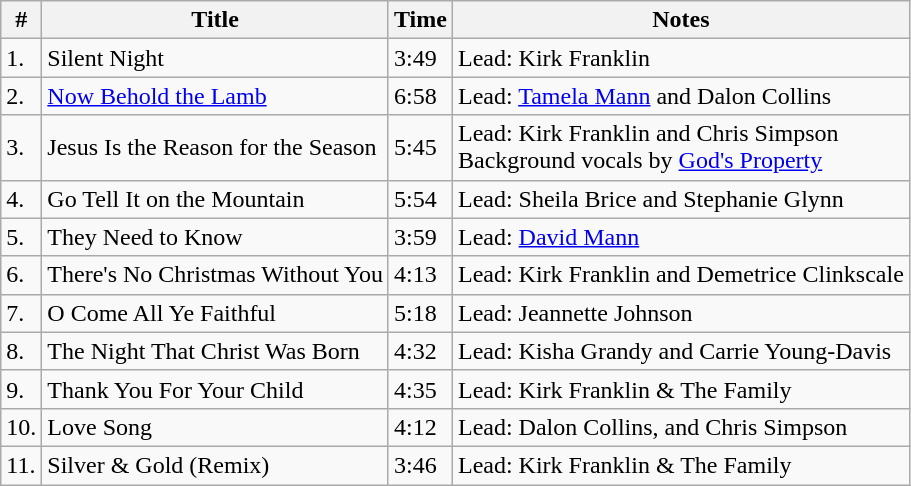<table class="wikitable">
<tr>
<th>#</th>
<th>Title</th>
<th>Time</th>
<th>Notes</th>
</tr>
<tr>
<td>1.</td>
<td>Silent Night</td>
<td>3:49</td>
<td>Lead: Kirk Franklin</td>
</tr>
<tr>
<td>2.</td>
<td><a href='#'>Now Behold the Lamb</a></td>
<td>6:58</td>
<td>Lead: <a href='#'>Tamela Mann</a> and Dalon Collins</td>
</tr>
<tr>
<td>3.</td>
<td>Jesus Is the Reason for the Season</td>
<td>5:45</td>
<td>Lead: Kirk Franklin and Chris Simpson<br>Background vocals by <a href='#'>God's Property</a></td>
</tr>
<tr>
<td>4.</td>
<td>Go Tell It on the Mountain</td>
<td>5:54</td>
<td>Lead: Sheila Brice and Stephanie Glynn</td>
</tr>
<tr>
<td>5.</td>
<td>They Need to Know</td>
<td>3:59</td>
<td>Lead: <a href='#'>David Mann</a></td>
</tr>
<tr>
<td>6.</td>
<td>There's No Christmas Without You</td>
<td>4:13</td>
<td>Lead: Kirk Franklin and Demetrice Clinkscale</td>
</tr>
<tr>
<td>7.</td>
<td>O Come All Ye Faithful</td>
<td>5:18</td>
<td>Lead: Jeannette Johnson</td>
</tr>
<tr>
<td>8.</td>
<td>The Night That Christ Was Born</td>
<td>4:32</td>
<td>Lead: Kisha Grandy and Carrie Young-Davis</td>
</tr>
<tr>
<td>9.</td>
<td>Thank You For Your Child</td>
<td>4:35</td>
<td>Lead: Kirk Franklin & The Family</td>
</tr>
<tr>
<td>10.</td>
<td>Love Song</td>
<td>4:12</td>
<td>Lead: Dalon Collins, and Chris Simpson</td>
</tr>
<tr>
<td>11.</td>
<td>Silver & Gold (Remix)</td>
<td>3:46</td>
<td>Lead: Kirk Franklin & The Family</td>
</tr>
</table>
